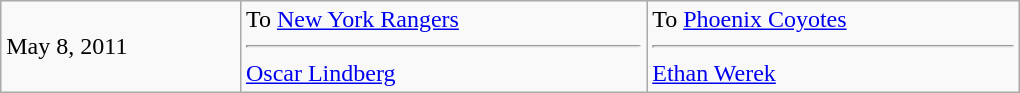<table class="wikitable" style="border:1px solid #999; width:680px;">
<tr>
<td>May 8, 2011</td>
<td valign="top">To <a href='#'>New York Rangers</a><hr><a href='#'>Oscar Lindberg</a></td>
<td valign="top">To <a href='#'>Phoenix Coyotes</a><hr><a href='#'>Ethan Werek</a></td>
</tr>
</table>
